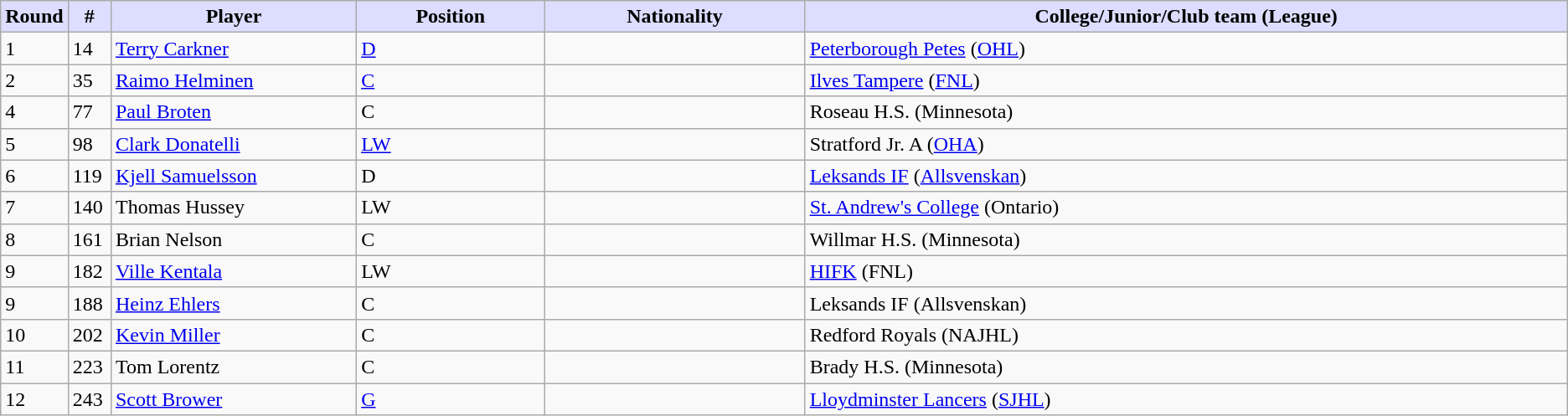<table class="wikitable">
<tr>
<th style="background:#ddf; width:2.00%;">Round</th>
<th style="background:#ddf; width:2.75%;">#</th>
<th style="background:#ddf; width:16.0%;">Player</th>
<th style="background:#ddf; width:12.25%;">Position</th>
<th style="background:#ddf; width:17.0%;">Nationality</th>
<th style="background:#ddf; width:100.0%;">College/Junior/Club team (League)</th>
</tr>
<tr>
<td>1</td>
<td>14</td>
<td><a href='#'>Terry Carkner</a></td>
<td><a href='#'>D</a></td>
<td></td>
<td><a href='#'>Peterborough Petes</a> (<a href='#'>OHL</a>)</td>
</tr>
<tr>
<td>2</td>
<td>35</td>
<td><a href='#'>Raimo Helminen</a></td>
<td><a href='#'>C</a></td>
<td></td>
<td><a href='#'>Ilves Tampere</a> (<a href='#'>FNL</a>)</td>
</tr>
<tr>
<td>4</td>
<td>77</td>
<td><a href='#'>Paul Broten</a></td>
<td>C</td>
<td></td>
<td>Roseau H.S. (Minnesota)</td>
</tr>
<tr>
<td>5</td>
<td>98</td>
<td><a href='#'>Clark Donatelli</a></td>
<td><a href='#'>LW</a></td>
<td></td>
<td>Stratford Jr. A (<a href='#'>OHA</a>)</td>
</tr>
<tr>
<td>6</td>
<td>119</td>
<td><a href='#'>Kjell Samuelsson</a></td>
<td>D</td>
<td></td>
<td><a href='#'>Leksands IF</a> (<a href='#'>Allsvenskan</a>)</td>
</tr>
<tr>
<td>7</td>
<td>140</td>
<td>Thomas Hussey</td>
<td>LW</td>
<td></td>
<td><a href='#'>St. Andrew's College</a> (Ontario)</td>
</tr>
<tr>
<td>8</td>
<td>161</td>
<td>Brian Nelson</td>
<td>C</td>
<td></td>
<td>Willmar H.S. (Minnesota)</td>
</tr>
<tr>
<td>9</td>
<td>182</td>
<td><a href='#'>Ville Kentala</a></td>
<td>LW</td>
<td></td>
<td><a href='#'>HIFK</a> (FNL)</td>
</tr>
<tr>
<td>9</td>
<td>188</td>
<td><a href='#'>Heinz Ehlers</a></td>
<td>C</td>
<td></td>
<td>Leksands IF (Allsvenskan)</td>
</tr>
<tr>
<td>10</td>
<td>202</td>
<td><a href='#'>Kevin Miller</a></td>
<td>C</td>
<td></td>
<td>Redford Royals (NAJHL)</td>
</tr>
<tr>
<td>11</td>
<td>223</td>
<td>Tom Lorentz</td>
<td>C</td>
<td></td>
<td>Brady H.S. (Minnesota)</td>
</tr>
<tr>
<td>12</td>
<td>243</td>
<td><a href='#'>Scott Brower</a></td>
<td><a href='#'>G</a></td>
<td></td>
<td><a href='#'>Lloydminster Lancers</a> (<a href='#'>SJHL</a>)</td>
</tr>
</table>
